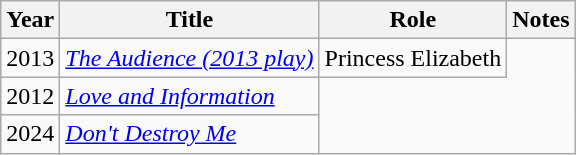<table class="wikitable sortable">
<tr>
<th>Year</th>
<th>Title</th>
<th>Role</th>
<th class="unsortable">Notes</th>
</tr>
<tr>
<td>2013</td>
<td><em><a href='#'>The Audience (2013 play)</a></em></td>
<td>Princess Elizabeth</td>
</tr>
<tr>
<td>2012</td>
<td><em><a href='#'>Love and Information</a></em></td>
</tr>
<tr>
<td>2024</td>
<td><em><a href='#'>Don't Destroy Me</a></em></td>
</tr>
</table>
